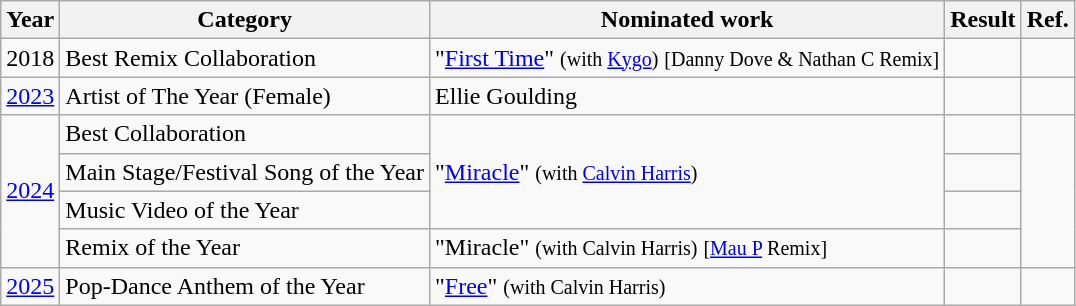<table class="wikitable">
<tr>
<th>Year</th>
<th>Category</th>
<th>Nominated work</th>
<th>Result</th>
<th>Ref.</th>
</tr>
<tr>
<td>2018</td>
<td>Best Remix Collaboration</td>
<td>"<a href='#'>First Time</a>" <small>(with <a href='#'>Kygo</a>)</small> <small>[Danny Dove & Nathan C Remix]</small></td>
<td></td>
<td></td>
</tr>
<tr>
<td><a href='#'>2023</a></td>
<td>Artist of The Year (Female)</td>
<td>Ellie Goulding</td>
<td></td>
<td></td>
</tr>
<tr>
<td rowspan="4"><a href='#'>2024</a></td>
<td>Best Collaboration</td>
<td rowspan="3">"<a href='#'>Miracle</a>" <small>(with <a href='#'>Calvin Harris</a>)</small></td>
<td></td>
<td rowspan="4"></td>
</tr>
<tr>
<td>Main Stage/Festival Song of the Year</td>
<td></td>
</tr>
<tr>
<td>Music Video of the Year</td>
<td></td>
</tr>
<tr>
<td>Remix of the Year</td>
<td>"Miracle" <small>(with Calvin Harris)</small> <small>[<a href='#'>Mau P</a> Remix]</small></td>
<td></td>
</tr>
<tr>
<td><a href='#'>2025</a></td>
<td>Pop-Dance Anthem of the Year</td>
<td>"<a href='#'>Free</a>" <small>(with Calvin Harris)</small></td>
<td></td>
<td></td>
</tr>
</table>
